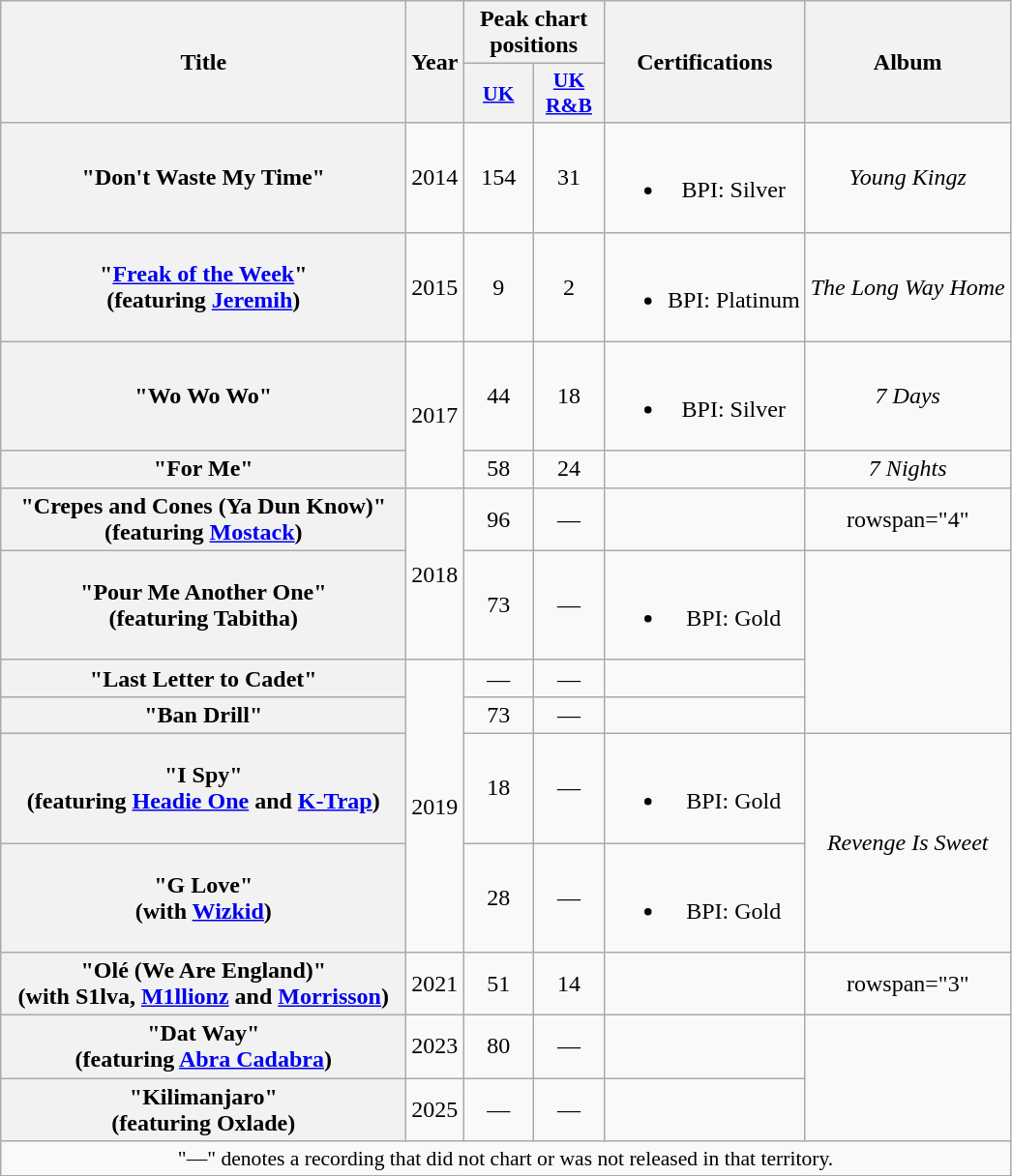<table class="wikitable plainrowheaders" style="text-align:center;">
<tr>
<th scope="col" rowspan="2" style="width:17em;">Title</th>
<th scope="col" rowspan="2">Year</th>
<th scope="col" colspan="2">Peak chart positions</th>
<th scope="col" rowspan="2">Certifications</th>
<th scope="col" rowspan="2">Album</th>
</tr>
<tr>
<th scope="col" style="width:2.9em;font-size:90%;"><a href='#'>UK</a><br></th>
<th scope="col" style="width:2.9em;font-size:90%;"><a href='#'>UK<br>R&B</a><br></th>
</tr>
<tr>
<th scope="row">"Don't Waste My Time"</th>
<td>2014</td>
<td>154</td>
<td>31</td>
<td><br><ul><li>BPI: Silver</li></ul></td>
<td><em>Young Kingz</em></td>
</tr>
<tr>
<th scope="row">"<a href='#'>Freak of the Week</a>"<br><span>(featuring <a href='#'>Jeremih</a>)</span></th>
<td>2015</td>
<td>9</td>
<td>2</td>
<td><br><ul><li>BPI: Platinum</li></ul></td>
<td><em>The Long Way Home</em></td>
</tr>
<tr>
<th scope="row">"Wo Wo Wo"</th>
<td rowspan="2">2017</td>
<td>44</td>
<td>18</td>
<td><br><ul><li>BPI: Silver</li></ul></td>
<td><em>7 Days</em></td>
</tr>
<tr>
<th scope="row">"For Me"</th>
<td>58</td>
<td>24</td>
<td></td>
<td><em>7 Nights</em></td>
</tr>
<tr>
<th scope="row">"Crepes and Cones (Ya Dun Know)"<br><span>(featuring <a href='#'>Mostack</a>)</span></th>
<td rowspan="2">2018</td>
<td>96</td>
<td>—</td>
<td></td>
<td>rowspan="4" </td>
</tr>
<tr>
<th scope="row">"Pour Me Another One"<br><span>(featuring Tabitha)</span></th>
<td>73</td>
<td>—</td>
<td><br><ul><li>BPI: Gold</li></ul></td>
</tr>
<tr>
<th scope="row">"Last Letter to Cadet"</th>
<td rowspan="4">2019</td>
<td>—</td>
<td>—</td>
<td></td>
</tr>
<tr>
<th scope="row">"Ban Drill"</th>
<td>73</td>
<td>—</td>
<td></td>
</tr>
<tr>
<th scope="row">"I Spy"<br><span>(featuring <a href='#'>Headie One</a> and <a href='#'>K-Trap</a>)</span></th>
<td>18</td>
<td>—</td>
<td><br><ul><li>BPI: Gold</li></ul></td>
<td rowspan="2"><em>Revenge Is Sweet</em></td>
</tr>
<tr>
<th scope="row">"G Love"<br><span>(with <a href='#'>Wizkid</a>)</span></th>
<td>28</td>
<td>—</td>
<td><br><ul><li>BPI: Gold</li></ul></td>
</tr>
<tr>
<th scope="row">"Olé (We Are England)"<br><span>(with S1lva, <a href='#'>M1llionz</a> and <a href='#'>Morrisson</a>)</span></th>
<td>2021</td>
<td>51</td>
<td>14</td>
<td></td>
<td>rowspan="3" </td>
</tr>
<tr>
<th scope="row">"Dat Way"<br><span>(featuring <a href='#'>Abra Cadabra</a>)</span></th>
<td>2023</td>
<td>80</td>
<td>—</td>
<td></td>
</tr>
<tr>
<th scope="row">"Kilimanjaro"<br><span>(featuring Oxlade)</span></th>
<td>2025</td>
<td>—</td>
<td>—</td>
<td></td>
</tr>
<tr>
<td colspan="6" style="font-size:90%">"—" denotes a recording that did not chart or was not released in that territory.</td>
</tr>
</table>
